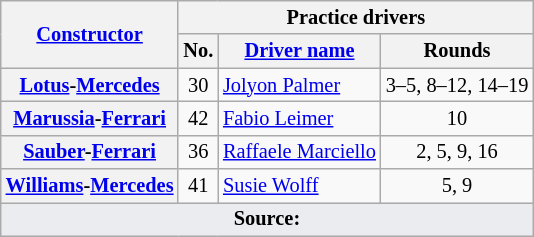<table class="wikitable" style="font-size:85%">
<tr>
<th scope="col" rowspan="2"><a href='#'>Constructor</a></th>
<th colspan="3" scope="col" class="unsortable">Practice drivers</th>
</tr>
<tr>
<th class="unsortable">No.</th>
<th scope="col" class="unsortable"><a href='#'>Driver name</a></th>
<th class="unsortable">Rounds</th>
</tr>
<tr>
<th nowrap><a href='#'>Lotus</a>-<a href='#'>Mercedes</a></th>
<td align="center" nowrap>30</td>
<td nowrap> <a href='#'>Jolyon Palmer</a></td>
<td align="center" nowrap>3–5, 8–12, 14–19</td>
</tr>
<tr>
<th nowrap><a href='#'>Marussia</a>-<a href='#'>Ferrari</a></th>
<td align="center" nowrap>42</td>
<td nowrap> <a href='#'>Fabio Leimer</a></td>
<td align="center" nowrap>10</td>
</tr>
<tr>
<th nowrap><a href='#'>Sauber</a>-<a href='#'>Ferrari</a></th>
<td align="center" nowrap>36</td>
<td nowrap> <a href='#'>Raffaele Marciello</a></td>
<td align="center" nowrap>2, 5, 9, 16</td>
</tr>
<tr>
<th nowrap><a href='#'>Williams</a>-<a href='#'>Mercedes</a></th>
<td align="center" nowrap>41</td>
<td nowrap> <a href='#'>Susie Wolff</a></td>
<td align="center" nowrap>5, 9</td>
</tr>
<tr class="sortbottom">
<td colspan="4" style="background-color:#EAECF0;text-align:center"><strong>Source:</strong></td>
</tr>
</table>
